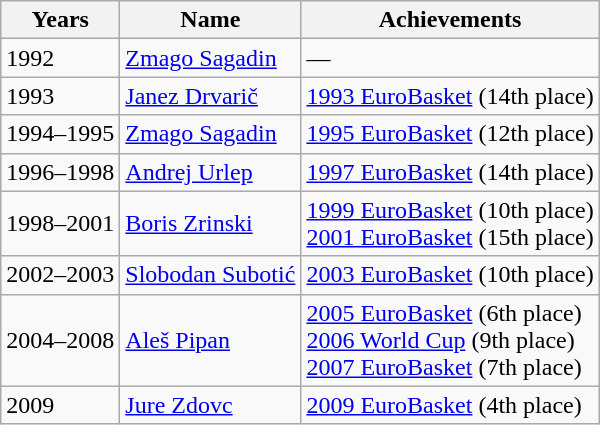<table class="wikitable">
<tr>
<th>Years</th>
<th>Name</th>
<th>Achievements</th>
</tr>
<tr>
<td>1992</td>
<td><a href='#'>Zmago Sagadin</a></td>
<td>—</td>
</tr>
<tr>
<td>1993</td>
<td><a href='#'>Janez Drvarič</a></td>
<td><a href='#'>1993 EuroBasket</a> (14th place)</td>
</tr>
<tr>
<td>1994–1995</td>
<td><a href='#'>Zmago Sagadin</a></td>
<td><a href='#'>1995 EuroBasket</a> (12th place)</td>
</tr>
<tr>
<td>1996–1998</td>
<td><a href='#'>Andrej Urlep</a></td>
<td><a href='#'>1997 EuroBasket</a> (14th place)</td>
</tr>
<tr>
<td>1998–2001</td>
<td><a href='#'>Boris Zrinski</a></td>
<td><a href='#'>1999 EuroBasket</a> (10th place)<br> <a href='#'>2001 EuroBasket</a> (15th place)</td>
</tr>
<tr>
<td>2002–2003</td>
<td><a href='#'>Slobodan Subotić</a></td>
<td><a href='#'>2003 EuroBasket</a> (10th place)</td>
</tr>
<tr>
<td>2004–2008</td>
<td><a href='#'>Aleš Pipan</a></td>
<td><a href='#'>2005 EuroBasket</a> (6th place)<br> <a href='#'>2006 World Cup</a> (9th place)<br><a href='#'>2007 EuroBasket</a> (7th place)</td>
</tr>
<tr>
<td>2009</td>
<td><a href='#'>Jure Zdovc</a></td>
<td><a href='#'>2009 EuroBasket</a> (4th place)</td>
</tr>
</table>
